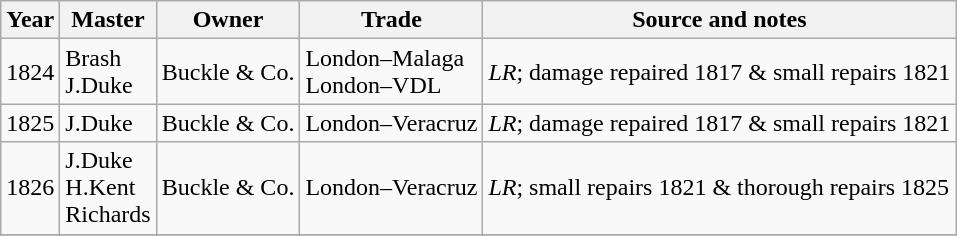<table class="sortable wikitable">
<tr>
<th>Year</th>
<th>Master</th>
<th>Owner</th>
<th>Trade</th>
<th>Source and notes</th>
</tr>
<tr>
<td>1824</td>
<td>Brash<br>J.Duke</td>
<td>Buckle & Co.</td>
<td>London–Malaga<br>London–VDL</td>
<td><em>LR</em>; damage repaired 1817 & small repairs 1821</td>
</tr>
<tr>
<td>1825</td>
<td>J.Duke</td>
<td>Buckle & Co.</td>
<td>London–Veracruz</td>
<td><em>LR</em>; damage repaired 1817 & small repairs 1821</td>
</tr>
<tr>
<td>1826</td>
<td>J.Duke<br>H.Kent<br>Richards</td>
<td>Buckle & Co.</td>
<td>London–Veracruz</td>
<td><em>LR</em>; small repairs 1821 & thorough repairs 1825</td>
</tr>
<tr>
</tr>
</table>
